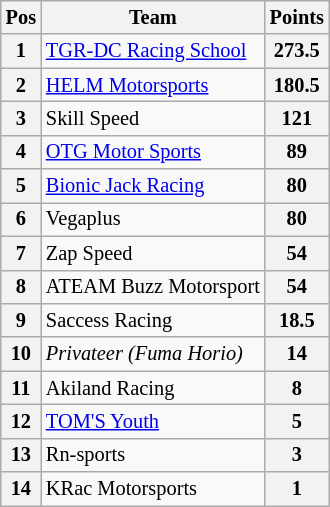<table class="wikitable" style="font-size: 85%;">
<tr>
<th>Pos</th>
<th>Team</th>
<th>Points</th>
</tr>
<tr>
<th>1</th>
<td><a href='#'>TGR-DC Racing School</a></td>
<th>273.5</th>
</tr>
<tr>
<th>2</th>
<td><a href='#'>HELM Motorsports</a></td>
<th>180.5</th>
</tr>
<tr>
<th>3</th>
<td>Skill Speed</td>
<th>121</th>
</tr>
<tr>
<th>4</th>
<td><a href='#'>OTG Motor Sports</a></td>
<th>89</th>
</tr>
<tr>
<th>5</th>
<td><a href='#'>Bionic Jack Racing</a></td>
<th>80</th>
</tr>
<tr>
<th>6</th>
<td>Vegaplus</td>
<th>80</th>
</tr>
<tr>
<th>7</th>
<td>Zap Speed</td>
<th>54</th>
</tr>
<tr>
<th>8</th>
<td>ATEAM Buzz Motorsport</td>
<th>54</th>
</tr>
<tr>
<th>9</th>
<td>Saccess Racing</td>
<th>18.5</th>
</tr>
<tr>
<th>10</th>
<td><em>Privateer (Fuma Horio)</em></td>
<th>14</th>
</tr>
<tr>
<th>11</th>
<td>Akiland Racing</td>
<th>8</th>
</tr>
<tr>
<th>12</th>
<td><a href='#'>TOM'S Youth</a></td>
<th>5</th>
</tr>
<tr>
<th>13</th>
<td>Rn-sports</td>
<th>3</th>
</tr>
<tr>
<th>14</th>
<td>KRac Motorsports</td>
<th>1</th>
</tr>
</table>
